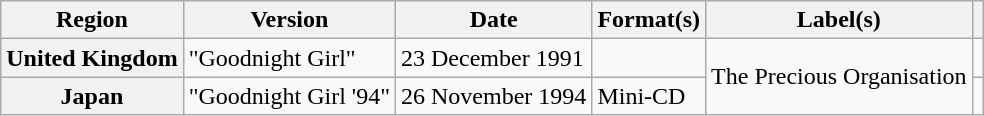<table class="wikitable plainrowheaders">
<tr>
<th scope="col">Region</th>
<th scope="col">Version</th>
<th scope="col">Date</th>
<th scope="col">Format(s)</th>
<th scope="col">Label(s)</th>
<th scope="col"></th>
</tr>
<tr>
<th scope="row">United Kingdom</th>
<td>"Goodnight Girl"</td>
<td>23 December 1991</td>
<td></td>
<td rowspan="2">The Precious Organisation</td>
<td></td>
</tr>
<tr>
<th scope="row">Japan</th>
<td>"Goodnight Girl '94"</td>
<td>26 November 1994</td>
<td>Mini-CD</td>
<td></td>
</tr>
</table>
